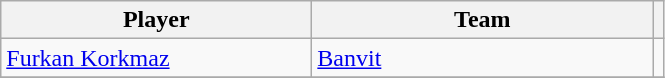<table class="wikitable" style="text-align: center;">
<tr>
<th style="width:200px;">Player</th>
<th style="width:220px;">Team</th>
<th></th>
</tr>
<tr>
<td align="left"> <a href='#'>Furkan Korkmaz</a></td>
<td align="left"> <a href='#'>Banvit</a></td>
<td></td>
</tr>
<tr>
</tr>
</table>
